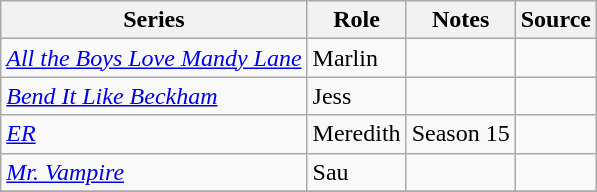<table class="wikitable sortable plainrowheaders">
<tr>
<th>Series</th>
<th>Role</th>
<th class="unsortable">Notes</th>
<th class="unsortable">Source</th>
</tr>
<tr>
<td><em><a href='#'>All the Boys Love Mandy Lane</a></em></td>
<td>Marlin</td>
<td> </td>
<td></td>
</tr>
<tr>
<td><em><a href='#'>Bend It Like Beckham</a></em></td>
<td>Jess</td>
<td> </td>
<td> </td>
</tr>
<tr>
<td><em><a href='#'>ER</a></em></td>
<td>Meredith</td>
<td>Season 15</td>
<td> </td>
</tr>
<tr>
<td><em><a href='#'>Mr. Vampire</a></em></td>
<td>Sau</td>
<td> </td>
<td> </td>
</tr>
<tr>
</tr>
</table>
